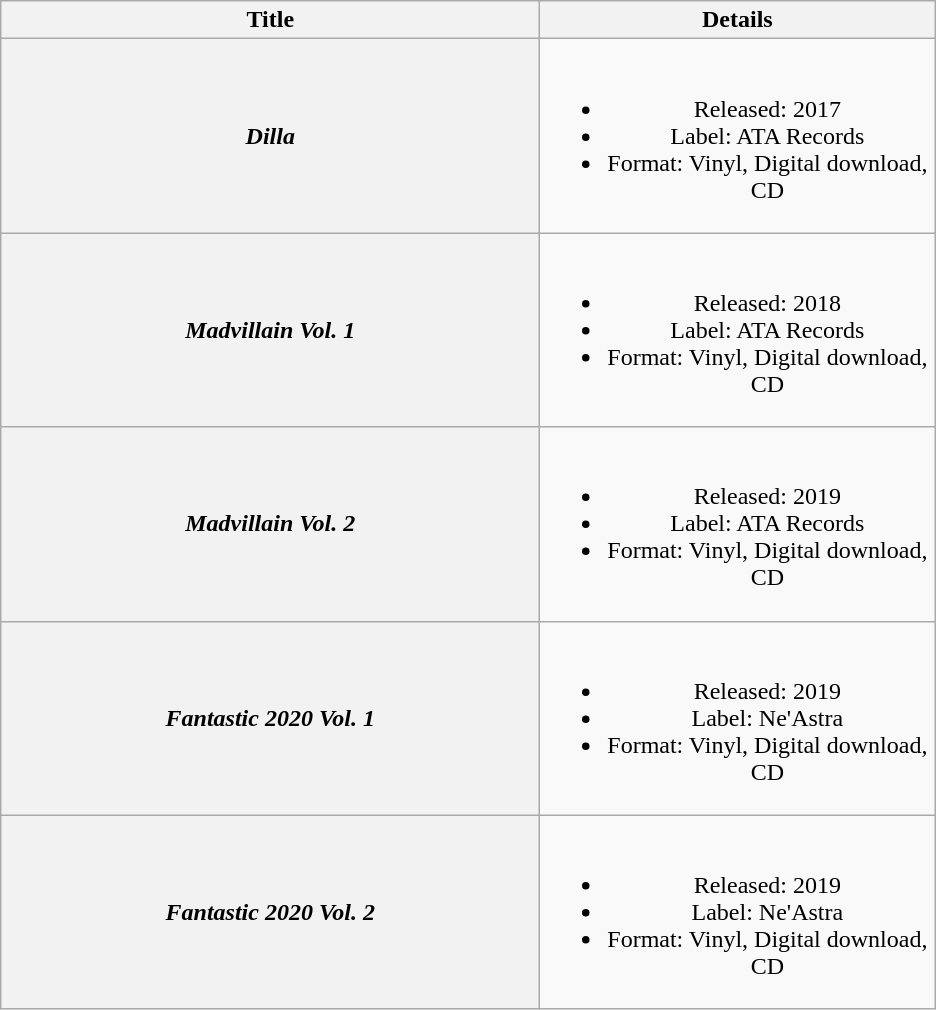<table class="wikitable plainrowheaders" style="text-align:center;">
<tr>
<th scope="col" style="width:22em;">Title</th>
<th scope="col" style="width:16em;">Details</th>
</tr>
<tr>
<th scope="row"><em>Dilla</em></th>
<td><br><ul><li>Released: 2017</li><li>Label: ATA Records</li><li>Format: Vinyl, Digital download, CD</li></ul></td>
</tr>
<tr>
<th scope="row"><em>Madvillain Vol. 1</em></th>
<td><br><ul><li>Released: 2018</li><li>Label: ATA Records</li><li>Format: Vinyl, Digital download, CD</li></ul></td>
</tr>
<tr>
<th scope="row"><em>Madvillain Vol. 2</em></th>
<td><br><ul><li>Released: 2019</li><li>Label: ATA Records</li><li>Format: Vinyl, Digital download, CD</li></ul></td>
</tr>
<tr>
<th scope="row"><em>Fantastic 2020 Vol. 1</em></th>
<td><br><ul><li>Released: 2019</li><li>Label: Ne'Astra</li><li>Format: Vinyl, Digital download, CD</li></ul></td>
</tr>
<tr>
<th scope="row"><em>Fantastic 2020 Vol. 2</em></th>
<td><br><ul><li>Released: 2019</li><li>Label: Ne'Astra</li><li>Format: Vinyl, Digital download, CD</li></ul></td>
</tr>
</table>
